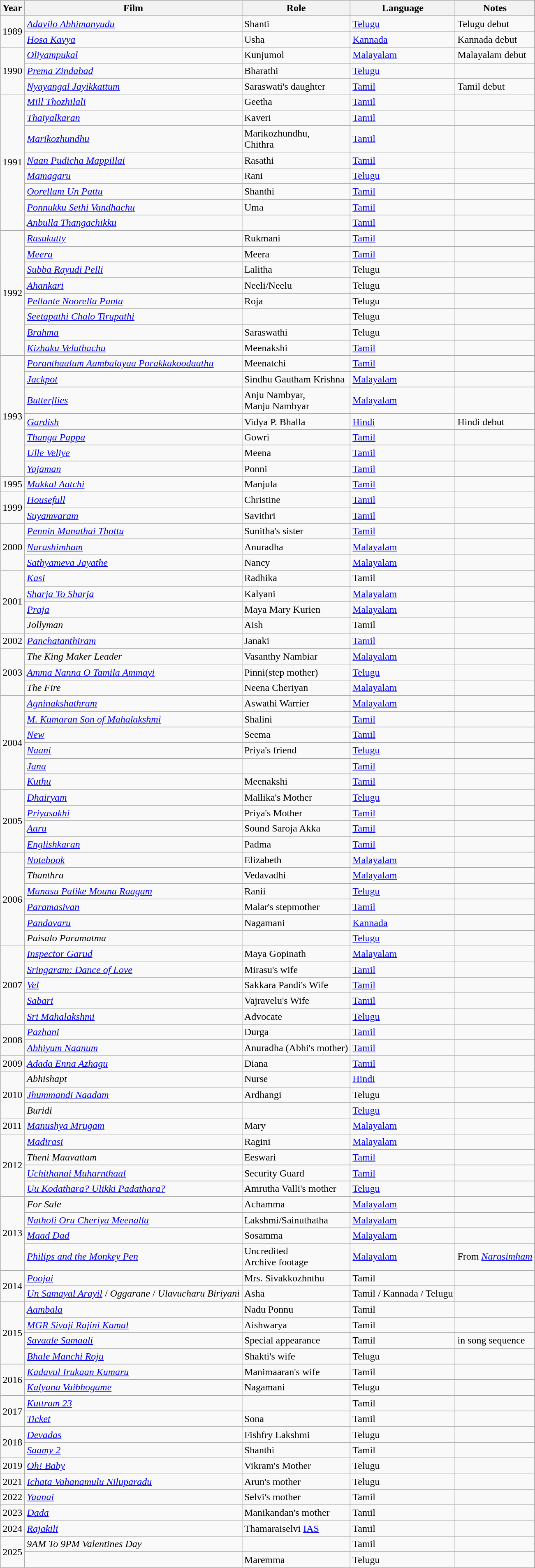<table class="wikitable sortable">
<tr>
<th>Year</th>
<th>Film</th>
<th>Role</th>
<th>Language</th>
<th class="unsortable">Notes</th>
</tr>
<tr>
<td rowspan="2">1989</td>
<td><em><a href='#'>Adavilo Abhimanyudu</a></em></td>
<td>Shanti</td>
<td><a href='#'>Telugu</a></td>
<td>Telugu debut</td>
</tr>
<tr>
<td><em><a href='#'>Hosa Kavya</a></em></td>
<td>Usha</td>
<td><a href='#'>Kannada</a></td>
<td>Kannada debut</td>
</tr>
<tr>
<td rowspan="3">1990</td>
<td><em><a href='#'>Oliyampukal</a></em></td>
<td>Kunjumol</td>
<td><a href='#'>Malayalam</a></td>
<td>Malayalam debut</td>
</tr>
<tr>
<td><em><a href='#'>Prema Zindabad</a></em></td>
<td>Bharathi</td>
<td><a href='#'>Telugu</a></td>
<td></td>
</tr>
<tr>
<td><em><a href='#'>Nyayangal Jayikkattum</a></em></td>
<td>Saraswati's daughter</td>
<td><a href='#'>Tamil</a></td>
<td>Tamil debut</td>
</tr>
<tr>
<td rowspan="8">1991</td>
<td><em><a href='#'>Mill Thozhilali</a></em></td>
<td>Geetha</td>
<td><a href='#'>Tamil</a></td>
<td></td>
</tr>
<tr>
<td><em><a href='#'>Thaiyalkaran</a></em></td>
<td>Kaveri</td>
<td><a href='#'>Tamil</a></td>
<td></td>
</tr>
<tr>
<td><em><a href='#'>Marikozhundhu</a></em></td>
<td>Marikozhundhu,<br>Chithra</td>
<td><a href='#'>Tamil</a></td>
<td></td>
</tr>
<tr>
<td><em><a href='#'>Naan Pudicha Mappillai</a></em></td>
<td>Rasathi</td>
<td><a href='#'>Tamil</a></td>
<td></td>
</tr>
<tr>
<td><em><a href='#'>Mamagaru</a> </em></td>
<td>Rani</td>
<td><a href='#'>Telugu</a></td>
<td></td>
</tr>
<tr>
<td><em><a href='#'>Oorellam Un Pattu</a></em></td>
<td>Shanthi</td>
<td><a href='#'>Tamil</a></td>
<td></td>
</tr>
<tr>
<td><em><a href='#'>Ponnukku Sethi Vandhachu</a></em></td>
<td>Uma</td>
<td><a href='#'>Tamil</a></td>
<td></td>
</tr>
<tr>
<td><em><a href='#'>Anbulla Thangachikku</a></em></td>
<td></td>
<td><a href='#'>Tamil</a></td>
<td></td>
</tr>
<tr>
<td rowspan="8">1992</td>
<td><em><a href='#'>Rasukutty</a></em></td>
<td>Rukmani</td>
<td><a href='#'>Tamil</a></td>
<td></td>
</tr>
<tr>
<td><em><a href='#'>Meera</a></em></td>
<td>Meera</td>
<td><a href='#'>Tamil</a></td>
<td></td>
</tr>
<tr>
<td><em><a href='#'>Subba Rayudi Pelli</a></em></td>
<td>Lalitha</td>
<td>Telugu</td>
<td></td>
</tr>
<tr>
<td><em><a href='#'>Ahankari</a></em></td>
<td>Neeli/Neelu</td>
<td>Telugu</td>
<td></td>
</tr>
<tr>
<td><em><a href='#'>Pellante Noorella Panta</a></em></td>
<td>Roja</td>
<td>Telugu</td>
<td></td>
</tr>
<tr>
<td><em><a href='#'>Seetapathi Chalo Tirupathi</a></em></td>
<td></td>
<td>Telugu</td>
<td></td>
</tr>
<tr>
<td><em><a href='#'>Brahma</a></em></td>
<td>Saraswathi</td>
<td>Telugu</td>
<td></td>
</tr>
<tr>
<td><em><a href='#'>Kizhaku Veluthachu</a></em></td>
<td>Meenakshi</td>
<td><a href='#'>Tamil</a></td>
<td></td>
</tr>
<tr>
<td rowspan="7">1993</td>
<td><em><a href='#'>Poranthaalum Aambalayaa Porakkakoodaathu</a></em></td>
<td>Meenatchi</td>
<td><a href='#'>Tamil</a></td>
<td></td>
</tr>
<tr>
<td><em><a href='#'>Jackpot</a></em></td>
<td>Sindhu Gautham Krishna</td>
<td><a href='#'>Malayalam</a></td>
<td></td>
</tr>
<tr>
<td><em><a href='#'>Butterflies</a></em></td>
<td>Anju Nambyar,<br>Manju Nambyar</td>
<td><a href='#'>Malayalam</a></td>
<td></td>
</tr>
<tr>
<td><em><a href='#'>Gardish</a></em></td>
<td>Vidya P. Bhalla</td>
<td><a href='#'>Hindi</a></td>
<td>Hindi debut</td>
</tr>
<tr>
<td><em><a href='#'>Thanga Pappa</a></em></td>
<td>Gowri</td>
<td><a href='#'>Tamil</a></td>
<td></td>
</tr>
<tr>
<td><em><a href='#'>Ulle Veliye</a></em></td>
<td>Meena</td>
<td><a href='#'>Tamil</a></td>
<td></td>
</tr>
<tr>
<td><em><a href='#'>Yajaman</a></em></td>
<td>Ponni</td>
<td><a href='#'>Tamil</a></td>
<td></td>
</tr>
<tr>
<td>1995</td>
<td><em><a href='#'>Makkal Aatchi</a></em></td>
<td>Manjula</td>
<td><a href='#'>Tamil</a></td>
<td></td>
</tr>
<tr>
<td rowspan="2">1999</td>
<td><em><a href='#'>Housefull</a></em></td>
<td>Christine</td>
<td><a href='#'>Tamil</a></td>
<td></td>
</tr>
<tr>
<td><em><a href='#'>Suyamvaram</a></em></td>
<td>Savithri</td>
<td><a href='#'>Tamil</a></td>
<td></td>
</tr>
<tr>
<td rowspan="3">2000</td>
<td><em><a href='#'>Pennin Manathai Thottu</a></em></td>
<td>Sunitha's sister</td>
<td><a href='#'>Tamil</a></td>
<td></td>
</tr>
<tr>
<td><em><a href='#'>Narashimham</a></em></td>
<td>Anuradha</td>
<td><a href='#'>Malayalam</a></td>
<td></td>
</tr>
<tr>
<td><em><a href='#'>Sathyameva Jayathe</a></em></td>
<td>Nancy</td>
<td><a href='#'>Malayalam</a></td>
<td></td>
</tr>
<tr>
<td rowspan="4">2001</td>
<td><em><a href='#'>Kasi</a></em></td>
<td>Radhika</td>
<td>Tamil</td>
<td></td>
</tr>
<tr>
<td><em><a href='#'>Sharja To Sharja</a></em></td>
<td>Kalyani</td>
<td><a href='#'>Malayalam</a></td>
<td></td>
</tr>
<tr>
<td><em><a href='#'>Praja</a></em></td>
<td>Maya Mary Kurien</td>
<td><a href='#'>Malayalam</a></td>
<td></td>
</tr>
<tr>
<td><em>Jollyman</em></td>
<td>Aish</td>
<td>Tamil</td>
<td></td>
</tr>
<tr>
<td>2002</td>
<td><em><a href='#'>Panchatanthiram</a></em></td>
<td>Janaki</td>
<td><a href='#'>Tamil</a></td>
<td></td>
</tr>
<tr>
<td rowspan="3">2003</td>
<td><em>The King Maker Leader</em></td>
<td>Vasanthy Nambiar</td>
<td><a href='#'>Malayalam</a></td>
<td></td>
</tr>
<tr>
<td><em><a href='#'>Amma Nanna O Tamila Ammayi</a></em></td>
<td>Pinni(step mother)</td>
<td><a href='#'>Telugu</a></td>
<td></td>
</tr>
<tr>
<td><em>The Fire</em></td>
<td>Neena Cheriyan</td>
<td><a href='#'>Malayalam</a></td>
<td></td>
</tr>
<tr>
<td rowspan="6">2004</td>
<td><em><a href='#'>Agninakshathram</a></em></td>
<td>Aswathi Warrier</td>
<td><a href='#'>Malayalam</a></td>
<td></td>
</tr>
<tr>
<td><em><a href='#'>M. Kumaran Son of Mahalakshmi</a></em></td>
<td>Shalini</td>
<td><a href='#'>Tamil</a></td>
<td></td>
</tr>
<tr>
<td><em><a href='#'>New</a></em></td>
<td>Seema</td>
<td><a href='#'>Tamil</a></td>
<td></td>
</tr>
<tr>
<td><em><a href='#'>Naani</a></em></td>
<td>Priya's friend</td>
<td><a href='#'>Telugu</a></td>
<td></td>
</tr>
<tr>
<td><em><a href='#'>Jana</a></em></td>
<td></td>
<td><a href='#'>Tamil</a></td>
<td></td>
</tr>
<tr>
<td><em><a href='#'>Kuthu</a></em></td>
<td>Meenakshi</td>
<td><a href='#'>Tamil</a></td>
<td></td>
</tr>
<tr>
<td rowspan="4">2005</td>
<td><em><a href='#'>Dhairyam</a></em></td>
<td>Mallika's Mother</td>
<td><a href='#'>Telugu</a></td>
<td></td>
</tr>
<tr>
<td><em><a href='#'>Priyasakhi</a></em></td>
<td>Priya's Mother</td>
<td><a href='#'>Tamil</a></td>
<td></td>
</tr>
<tr>
<td><em><a href='#'>Aaru</a></em></td>
<td>Sound Saroja Akka</td>
<td><a href='#'>Tamil</a></td>
<td></td>
</tr>
<tr>
<td><em><a href='#'>Englishkaran</a></em></td>
<td>Padma</td>
<td><a href='#'>Tamil</a></td>
<td></td>
</tr>
<tr>
<td rowspan="6">2006</td>
<td><em><a href='#'>Notebook</a></em></td>
<td>Elizabeth</td>
<td><a href='#'>Malayalam</a></td>
<td></td>
</tr>
<tr>
<td><em>Thanthra</em></td>
<td>Vedavadhi</td>
<td><a href='#'>Malayalam</a></td>
<td></td>
</tr>
<tr>
<td><em><a href='#'>Manasu Palike Mouna Raagam</a></em></td>
<td>Ranii</td>
<td><a href='#'>Telugu</a></td>
<td></td>
</tr>
<tr>
<td><em><a href='#'>Paramasivan</a></em></td>
<td>Malar's stepmother</td>
<td><a href='#'>Tamil</a></td>
<td></td>
</tr>
<tr>
<td><em><a href='#'>Pandavaru</a></em></td>
<td>Nagamani</td>
<td><a href='#'>Kannada</a></td>
<td></td>
</tr>
<tr>
<td><em>Paisalo Paramatma</em></td>
<td></td>
<td><a href='#'>Telugu</a></td>
<td></td>
</tr>
<tr>
<td rowspan="5">2007</td>
<td><em><a href='#'>Inspector Garud</a></em></td>
<td>Maya Gopinath</td>
<td><a href='#'>Malayalam</a></td>
<td></td>
</tr>
<tr>
<td><em><a href='#'>Sringaram: Dance of Love</a></em></td>
<td>Mirasu's wife</td>
<td><a href='#'>Tamil</a></td>
<td></td>
</tr>
<tr>
<td><em><a href='#'>Vel</a></em></td>
<td>Sakkara Pandi's Wife</td>
<td><a href='#'>Tamil</a></td>
<td></td>
</tr>
<tr>
<td><em><a href='#'>Sabari</a></em></td>
<td>Vajravelu's Wife</td>
<td><a href='#'>Tamil</a></td>
<td></td>
</tr>
<tr>
<td><em><a href='#'>Sri Mahalakshmi</a></em></td>
<td>Advocate</td>
<td><a href='#'>Telugu</a></td>
<td></td>
</tr>
<tr>
<td rowspan="2">2008</td>
<td><em><a href='#'>Pazhani</a></em></td>
<td>Durga</td>
<td><a href='#'>Tamil</a></td>
<td></td>
</tr>
<tr>
<td><em><a href='#'>Abhiyum Naanum</a></em></td>
<td>Anuradha (Abhi's mother)</td>
<td><a href='#'>Tamil</a></td>
<td></td>
</tr>
<tr>
<td>2009</td>
<td><em><a href='#'>Adada Enna Azhagu</a></em></td>
<td>Diana</td>
<td><a href='#'>Tamil</a></td>
<td></td>
</tr>
<tr>
<td rowspan="3">2010</td>
<td><em> Abhishapt </em></td>
<td>Nurse</td>
<td><a href='#'>Hindi</a></td>
<td></td>
</tr>
<tr>
<td><em><a href='#'>Jhummandi Naadam</a></em></td>
<td>Ardhangi</td>
<td>Telugu</td>
<td></td>
</tr>
<tr>
<td><em>Buridi</em></td>
<td></td>
<td><a href='#'>Telugu</a></td>
<td></td>
</tr>
<tr>
<td>2011</td>
<td><em><a href='#'>Manushya Mrugam</a></em></td>
<td>Mary</td>
<td><a href='#'>Malayalam</a></td>
<td></td>
</tr>
<tr>
<td rowspan="4">2012</td>
<td><em><a href='#'>Madirasi</a></em></td>
<td>Ragini</td>
<td><a href='#'>Malayalam</a></td>
<td></td>
</tr>
<tr>
<td><em>Theni Maavattam</em></td>
<td>Eeswari</td>
<td><a href='#'>Tamil</a></td>
<td></td>
</tr>
<tr>
<td><em><a href='#'>Uchithanai Muharnthaal</a></em></td>
<td>Security Guard</td>
<td><a href='#'>Tamil</a></td>
<td></td>
</tr>
<tr>
<td><em><a href='#'>Uu Kodathara? Ulikki Padathara?</a></em></td>
<td>Amrutha Valli's mother</td>
<td><a href='#'>Telugu</a></td>
<td></td>
</tr>
<tr>
<td rowspan="4">2013</td>
<td><em>For Sale</em></td>
<td>Achamma</td>
<td><a href='#'>Malayalam</a></td>
<td></td>
</tr>
<tr>
<td><em><a href='#'>Natholi Oru Cheriya Meenalla</a></em></td>
<td>Lakshmi/Sainuthatha</td>
<td><a href='#'>Malayalam</a></td>
<td></td>
</tr>
<tr>
<td><em><a href='#'>Maad Dad</a></em></td>
<td>Sosamma</td>
<td><a href='#'>Malayalam</a></td>
<td></td>
</tr>
<tr>
<td><em><a href='#'>Philips and the Monkey Pen</a></em></td>
<td>Uncredited <br>Archive footage</td>
<td><a href='#'>Malayalam</a></td>
<td>From <em><a href='#'>Narasimham</a></em></td>
</tr>
<tr>
<td rowspan="2">2014</td>
<td><em><a href='#'>Poojai</a></em></td>
<td>Mrs. Sivakkozhnthu</td>
<td>Tamil</td>
<td></td>
</tr>
<tr>
<td><em><a href='#'>Un Samayal Arayil</a></em> / <em>Oggarane</em> / <em>Ulavucharu Biriyani</em></td>
<td>Asha</td>
<td>Tamil / Kannada / Telugu</td>
<td></td>
</tr>
<tr>
<td rowspan="4">2015</td>
<td><em><a href='#'>Aambala</a></em></td>
<td>Nadu Ponnu</td>
<td>Tamil</td>
<td></td>
</tr>
<tr>
<td><em><a href='#'>MGR Sivaji Rajini Kamal</a></em></td>
<td>Aishwarya</td>
<td>Tamil</td>
<td></td>
</tr>
<tr>
<td><em><a href='#'>Savaale Samaali</a></em></td>
<td>Special appearance</td>
<td>Tamil</td>
<td>in song sequence</td>
</tr>
<tr>
<td><em><a href='#'>Bhale Manchi Roju</a></em></td>
<td>Shakti's wife</td>
<td>Telugu</td>
<td></td>
</tr>
<tr>
<td rowspan="2">2016</td>
<td><em><a href='#'>Kadavul Irukaan Kumaru</a></em></td>
<td>Manimaaran's wife</td>
<td>Tamil</td>
<td></td>
</tr>
<tr>
<td><em><a href='#'>Kalyana Vaibhogame</a></em></td>
<td>Nagamani</td>
<td>Telugu</td>
<td></td>
</tr>
<tr>
<td rowspan="2">2017</td>
<td><em><a href='#'>Kuttram 23</a></em></td>
<td></td>
<td>Tamil</td>
<td></td>
</tr>
<tr>
<td><em><a href='#'>Ticket</a></em></td>
<td>Sona</td>
<td>Tamil</td>
<td></td>
</tr>
<tr>
<td rowspan="2">2018</td>
<td><em><a href='#'>Devadas</a></em></td>
<td>Fishfry Lakshmi</td>
<td>Telugu</td>
<td></td>
</tr>
<tr>
<td><em><a href='#'>Saamy 2</a></em></td>
<td>Shanthi</td>
<td>Tamil</td>
<td></td>
</tr>
<tr>
<td>2019</td>
<td><em><a href='#'>Oh! Baby</a></em></td>
<td>Vikram's Mother</td>
<td>Telugu</td>
<td></td>
</tr>
<tr>
<td>2021</td>
<td><em><a href='#'>Ichata Vahanamulu Niluparadu</a></em></td>
<td>Arun's mother</td>
<td>Telugu</td>
<td></td>
</tr>
<tr>
<td>2022</td>
<td><em><a href='#'>Yaanai</a></em></td>
<td>Selvi's mother</td>
<td>Tamil</td>
<td></td>
</tr>
<tr>
<td>2023</td>
<td><em><a href='#'>Dada</a></em></td>
<td>Manikandan's mother</td>
<td>Tamil</td>
<td></td>
</tr>
<tr>
<td>2024</td>
<td><em><a href='#'>Rajakili</a></em></td>
<td>Thamaraiselvi <a href='#'>IAS</a></td>
<td>Tamil</td>
<td></td>
</tr>
<tr>
<td rowspan="2">2025</td>
<td><em>9AM To 9PM Valentines Day</em></td>
<td></td>
<td>Tamil</td>
<td></td>
</tr>
<tr>
<td></td>
<td>Maremma</td>
<td>Telugu</td>
<td></td>
</tr>
</table>
